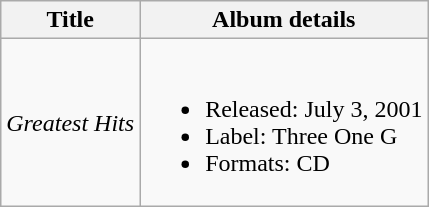<table class="wikitable">
<tr>
<th>Title</th>
<th>Album details</th>
</tr>
<tr>
<td><em>Greatest Hits</em></td>
<td><br><ul><li>Released: July 3, 2001</li><li>Label: Three One G</li><li>Formats: CD</li></ul></td>
</tr>
</table>
